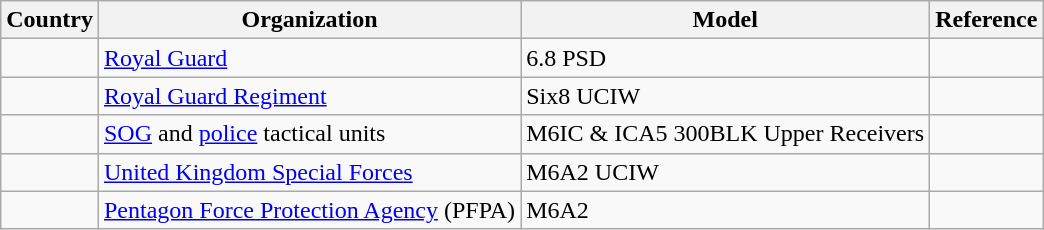<table class="wikitable">
<tr>
<th>Country</th>
<th>Organization</th>
<th>Model</th>
<th>Reference</th>
</tr>
<tr>
<td></td>
<td><a href='#'>Royal Guard</a></td>
<td>6.8 PSD</td>
<td></td>
</tr>
<tr>
<td></td>
<td><a href='#'>Royal Guard Regiment</a></td>
<td>Six8 UCIW</td>
<td></td>
</tr>
<tr>
<td></td>
<td><a href='#'>SOG</a> and <a href='#'>police</a> tactical units</td>
<td>M6IC & ICA5 300BLK Upper Receivers</td>
<td></td>
</tr>
<tr>
<td></td>
<td><a href='#'>United Kingdom Special Forces</a></td>
<td>M6A2 UCIW</td>
<td></td>
</tr>
<tr>
<td></td>
<td><a href='#'>Pentagon Force Protection Agency</a> (PFPA)</td>
<td>M6A2</td>
<td></td>
</tr>
</table>
